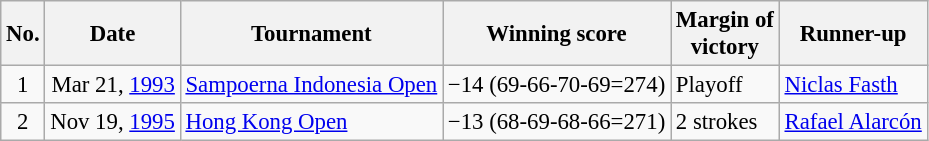<table class="wikitable" style="font-size:95%;">
<tr>
<th>No.</th>
<th>Date</th>
<th>Tournament</th>
<th>Winning score</th>
<th>Margin of<br>victory</th>
<th>Runner-up</th>
</tr>
<tr>
<td align=center>1</td>
<td align=right>Mar 21, <a href='#'>1993</a></td>
<td><a href='#'>Sampoerna Indonesia Open</a></td>
<td>−14 (69-66-70-69=274)</td>
<td>Playoff</td>
<td> <a href='#'>Niclas Fasth</a></td>
</tr>
<tr>
<td align=center>2</td>
<td align=right>Nov 19, <a href='#'>1995</a></td>
<td><a href='#'>Hong Kong Open</a></td>
<td>−13 (68-69-68-66=271)</td>
<td>2 strokes</td>
<td> <a href='#'>Rafael Alarcón</a></td>
</tr>
</table>
